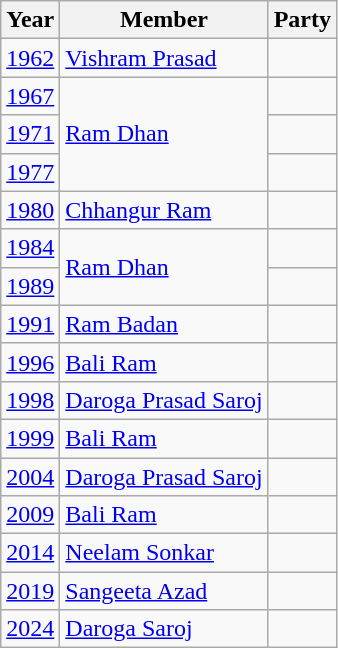<table class="wikitable sortable">
<tr>
<th>Year</th>
<th>Member</th>
<th colspan=2>Party</th>
</tr>
<tr>
<td><a href='#'>1962</a></td>
<td><a href='#'>Vishram Prasad</a></td>
<td></td>
</tr>
<tr>
<td><a href='#'>1967</a></td>
<td rowspan="3"><a href='#'>Ram Dhan</a></td>
<td></td>
</tr>
<tr>
<td><a href='#'>1971</a></td>
</tr>
<tr>
<td><a href='#'>1977</a></td>
<td></td>
</tr>
<tr>
<td><a href='#'>1980</a></td>
<td><a href='#'>Chhangur Ram</a></td>
<td></td>
</tr>
<tr>
<td><a href='#'>1984</a></td>
<td rowspan="2"><a href='#'>Ram Dhan</a></td>
<td></td>
</tr>
<tr>
<td><a href='#'>1989</a></td>
<td></td>
</tr>
<tr>
<td><a href='#'>1991</a></td>
<td><a href='#'>Ram Badan</a></td>
</tr>
<tr>
<td><a href='#'>1996</a></td>
<td><a href='#'>Bali Ram</a></td>
<td></td>
</tr>
<tr>
<td><a href='#'>1998</a></td>
<td><a href='#'>Daroga Prasad Saroj</a></td>
<td></td>
</tr>
<tr>
<td><a href='#'>1999</a></td>
<td><a href='#'>Bali Ram</a></td>
<td></td>
</tr>
<tr>
<td><a href='#'>2004</a></td>
<td><a href='#'>Daroga Prasad Saroj</a></td>
<td></td>
</tr>
<tr>
<td><a href='#'>2009</a></td>
<td><a href='#'>Bali Ram</a></td>
<td></td>
</tr>
<tr>
<td><a href='#'>2014</a></td>
<td><a href='#'>Neelam Sonkar</a></td>
<td></td>
</tr>
<tr>
<td><a href='#'>2019</a></td>
<td><a href='#'>Sangeeta Azad</a></td>
<td></td>
</tr>
<tr>
<td><a href='#'>2024</a></td>
<td><a href='#'>Daroga Saroj</a></td>
<td></td>
</tr>
</table>
